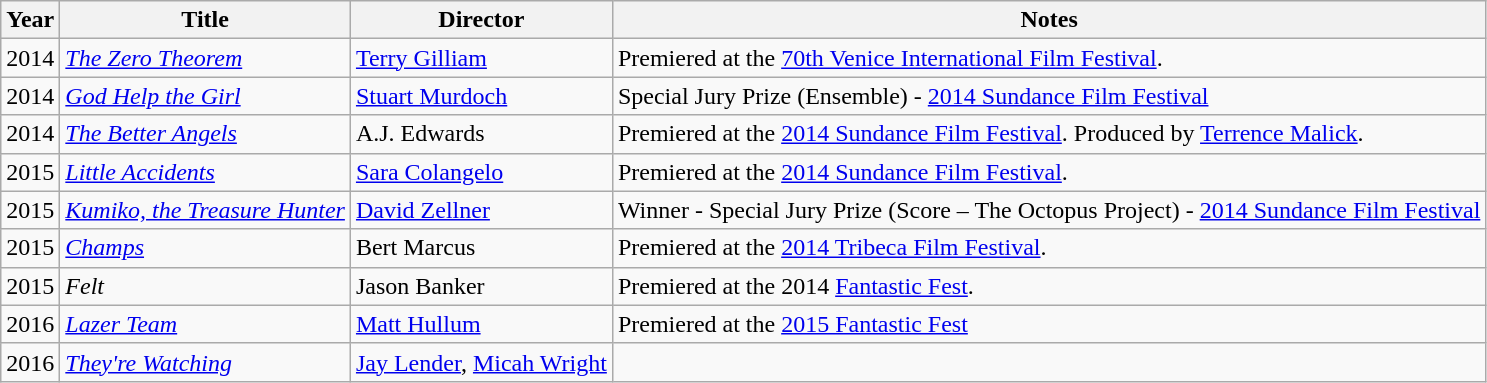<table class="wikitable">
<tr>
<th>Year</th>
<th>Title</th>
<th>Director</th>
<th>Notes</th>
</tr>
<tr>
<td>2014</td>
<td><em><a href='#'>The Zero Theorem</a></em></td>
<td><a href='#'>Terry Gilliam</a></td>
<td>Premiered at the <a href='#'>70th Venice International Film Festival</a>.</td>
</tr>
<tr>
<td>2014</td>
<td><em><a href='#'>God Help the Girl</a></em></td>
<td><a href='#'>Stuart Murdoch</a></td>
<td>Special Jury Prize (Ensemble) - <a href='#'>2014 Sundance Film Festival</a></td>
</tr>
<tr>
<td>2014</td>
<td><em><a href='#'>The Better Angels</a></em></td>
<td>A.J. Edwards</td>
<td>Premiered at the <a href='#'>2014 Sundance Film Festival</a>. Produced by <a href='#'>Terrence Malick</a>.</td>
</tr>
<tr>
<td>2015</td>
<td><em><a href='#'>Little Accidents</a></em></td>
<td><a href='#'>Sara Colangelo</a></td>
<td>Premiered at the <a href='#'>2014 Sundance Film Festival</a>.</td>
</tr>
<tr>
<td>2015</td>
<td><em><a href='#'>Kumiko, the Treasure Hunter</a></em></td>
<td><a href='#'>David Zellner</a></td>
<td>Winner - Special Jury Prize (Score – The Octopus Project) - <a href='#'>2014 Sundance Film Festival</a></td>
</tr>
<tr>
<td>2015</td>
<td><em><a href='#'>Champs</a></em></td>
<td>Bert Marcus</td>
<td>Premiered at the <a href='#'>2014 Tribeca Film Festival</a>.</td>
</tr>
<tr>
<td>2015</td>
<td><em>Felt</em></td>
<td>Jason Banker</td>
<td>Premiered at the 2014 <a href='#'>Fantastic Fest</a>.</td>
</tr>
<tr>
<td>2016</td>
<td><em><a href='#'>Lazer Team</a></em></td>
<td><a href='#'>Matt Hullum</a></td>
<td>Premiered at the <a href='#'>2015 Fantastic Fest</a></td>
</tr>
<tr>
<td>2016</td>
<td><em><a href='#'>They're Watching</a></em></td>
<td><a href='#'>Jay Lender</a>, <a href='#'>Micah Wright</a></td>
<td></td>
</tr>
</table>
